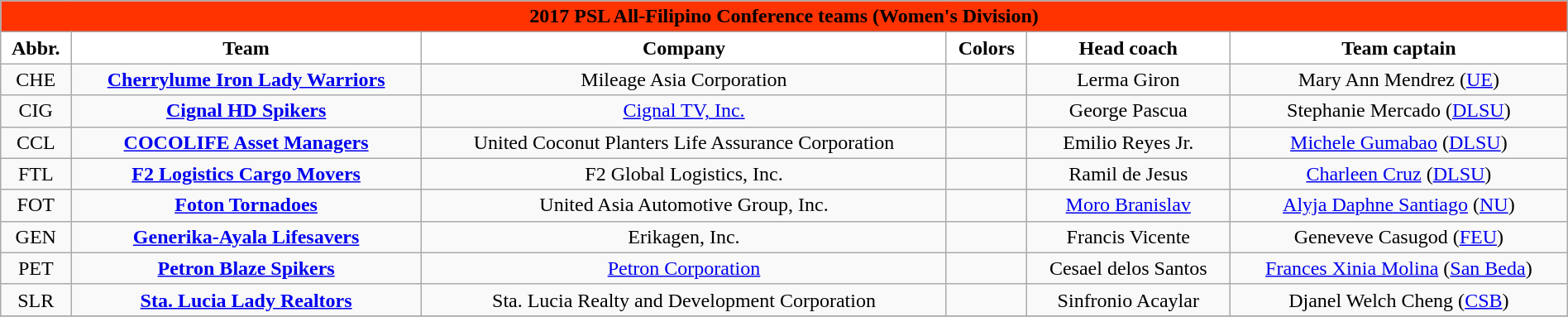<table class="wikitable" style="width:100%; text-align:left">
<tr>
<th style=background:#ff3300 colspan=7><span>2017 PSL All-Filipino Conference teams (Women's Division)</span></th>
</tr>
<tr>
<th style="background:white">Abbr.</th>
<th style="background:white">Team</th>
<th style="background:white">Company</th>
<th style="background:white">Colors</th>
<th style="background:white">Head coach</th>
<th style="background:white">Team captain</th>
</tr>
<tr>
<td align=center>CHE</td>
<td align=center><strong><a href='#'>Cherrylume Iron Lady Warriors</a></strong></td>
<td align=center>Mileage Asia Corporation</td>
<td align=center> </td>
<td align=center> Lerma Giron</td>
<td align=center>Mary Ann Mendrez (<a href='#'>UE</a>)</td>
</tr>
<tr>
<td align=center>CIG</td>
<td align=center><strong><a href='#'>Cignal HD Spikers</a></strong></td>
<td align=center><a href='#'>Cignal TV, Inc.</a></td>
<td align=center> </td>
<td align=center> George Pascua</td>
<td align=center>Stephanie Mercado (<a href='#'>DLSU</a>)</td>
</tr>
<tr>
<td align=center>CCL</td>
<td align=center><strong><a href='#'>COCOLIFE Asset Managers</a></strong></td>
<td align=center>United Coconut Planters Life Assurance Corporation</td>
<td align=center> </td>
<td align=center> Emilio Reyes Jr.</td>
<td align=center><a href='#'>Michele Gumabao</a> (<a href='#'>DLSU</a>)</td>
</tr>
<tr>
<td align=center>FTL</td>
<td align=center><strong><a href='#'>F2 Logistics Cargo Movers</a></strong></td>
<td align=center>F2 Global Logistics, Inc.</td>
<td align=center>  </td>
<td align=center> Ramil de Jesus</td>
<td align=center><a href='#'>Charleen Cruz</a> (<a href='#'>DLSU</a>)</td>
</tr>
<tr>
<td align=center>FOT</td>
<td align=center><strong><a href='#'>Foton Tornadoes</a></strong></td>
<td align=center>United Asia Automotive Group, Inc.</td>
<td align=center> </td>
<td align=center> <a href='#'>Moro Branislav</a></td>
<td align=center><a href='#'>Alyja Daphne Santiago</a> (<a href='#'>NU</a>)</td>
</tr>
<tr>
<td align=center>GEN</td>
<td align=center><strong><a href='#'>Generika-Ayala Lifesavers</a></strong></td>
<td align=center>Erikagen, Inc.</td>
<td align=center>  </td>
<td align=center> Francis Vicente</td>
<td align=center>Geneveve Casugod (<a href='#'>FEU</a>)</td>
</tr>
<tr>
<td align=center>PET</td>
<td align=center><strong><a href='#'>Petron Blaze Spikers</a></strong></td>
<td align=center><a href='#'>Petron Corporation</a></td>
<td align=center>  </td>
<td align=center> Cesael delos Santos</td>
<td align=center><a href='#'>Frances Xinia Molina</a> (<a href='#'>San Beda</a>)</td>
</tr>
<tr>
<td align=center>SLR</td>
<td align=center><strong><a href='#'>Sta. Lucia Lady Realtors</a></strong></td>
<td align=center>Sta. Lucia Realty and Development Corporation</td>
<td align=center>  </td>
<td align=center> Sinfronio Acaylar</td>
<td align=center>Djanel Welch Cheng (<a href='#'>CSB</a>)</td>
</tr>
<tr>
</tr>
</table>
